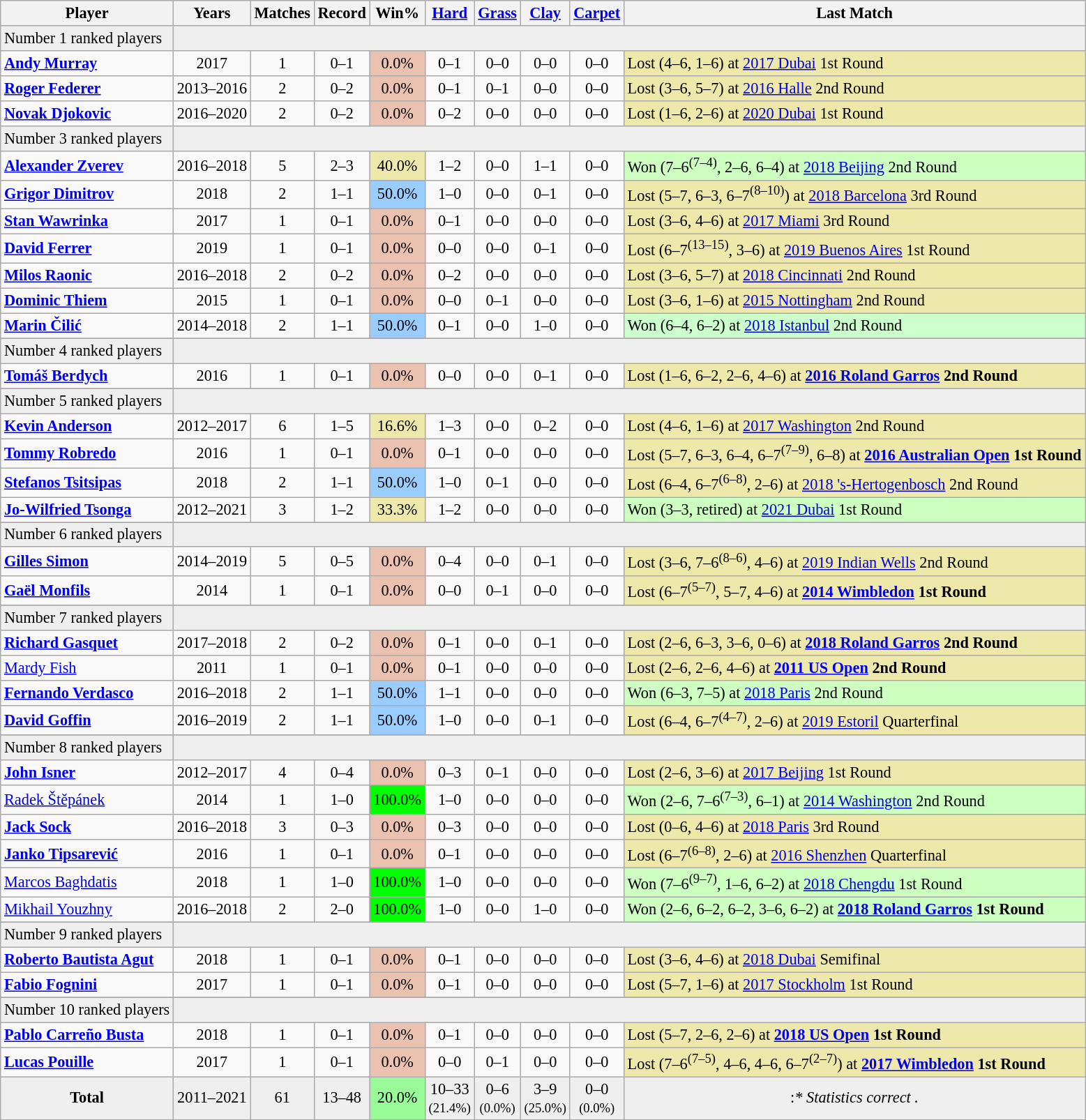<table class="wikitable sortable" style=font-size:93%;text-align:center>
<tr>
<th>Player</th>
<th>Years</th>
<th>Matches</th>
<th width=40 data-sort-type="number">Record</th>
<th>Win%</th>
<th width=35 data-sort-type="number"><a href='#'>Hard</a></th>
<th width=35 data-sort-type="number"><a href='#'>Grass</a></th>
<th width=35 data-sort-type="number"><a href='#'>Clay</a></th>
<th width=35><a href='#'>Carpet</a></th>
<th>Last Match</th>
</tr>
<tr bgcolor=efefef class="sortbottom">
<td align=left>Number 1 ranked players</td>
<td colspan=9></td>
</tr>
<tr>
<td align=left> <strong><a href='#'>Andy Murray</a></strong></td>
<td>2017</td>
<td>1</td>
<td>0–1</td>
<td bgcolor=EBC2AF>0.0%</td>
<td>0–1</td>
<td>0–0</td>
<td>0–0</td>
<td>0–0</td>
<td bgcolor=eee8AA align=left>Lost (4–6, 1–6) at <a href='#'>2017 Dubai</a> 1st Round</td>
</tr>
<tr>
<td align=left> <strong><a href='#'>Roger Federer</a></strong></td>
<td>2013–2016</td>
<td>2</td>
<td>0–2</td>
<td bgcolor=EBC2AF>0.0%</td>
<td>0–1</td>
<td>0–1</td>
<td>0–0</td>
<td>0–0</td>
<td bgcolor=eee8AA align=left>Lost (3–6, 5–7) at <a href='#'>2016 Halle</a> 2nd Round</td>
</tr>
<tr>
<td align=left> <strong><a href='#'>Novak Djokovic</a></strong></td>
<td>2016–2020</td>
<td>2</td>
<td>0–2</td>
<td bgcolor=EBC2AF>0.0%</td>
<td>0–2</td>
<td>0–0</td>
<td>0–0</td>
<td>0–0</td>
<td bgcolor=eee8AA align=left>Lost (1–6, 2–6) at <a href='#'>2020 Dubai</a> 1st Round</td>
</tr>
<tr bgcolor=efefef class="sortbottom">
<td align=left>Number 3 ranked players</td>
<td colspan=9></td>
</tr>
<tr>
<td align=left> <strong><a href='#'>Alexander Zverev</a></strong></td>
<td>2016–2018</td>
<td>5</td>
<td>2–3</td>
<td bgcolor=eee8AA>40.0%</td>
<td>1–2</td>
<td>0–0</td>
<td>1–1</td>
<td>0–0</td>
<td bgcolor=ccffc align=left>Won (7–6<sup>(7–4)</sup>, 2–6, 6–4) at <a href='#'>2018 Beijing</a> 2nd Round</td>
</tr>
<tr>
<td align=left> <strong><a href='#'>Grigor Dimitrov</a></strong></td>
<td>2018</td>
<td>2</td>
<td>1–1</td>
<td bgcolor=#99ccff>50.0%</td>
<td>1–0</td>
<td>0–0</td>
<td>0–1</td>
<td>0–0</td>
<td bgcolor=eee8AA align=left>Lost (5–7, 6–3, 6–7<sup>(8–10)</sup>) at <a href='#'>2018 Barcelona</a> 3rd Round</td>
</tr>
<tr>
<td align=left> <strong><a href='#'>Stan Wawrinka</a></strong></td>
<td>2017</td>
<td>1</td>
<td>0–1</td>
<td bgcolor=EBC2AF>0.0%</td>
<td>0–1</td>
<td>0–0</td>
<td>0–0</td>
<td>0–0</td>
<td bgcolor=eee8AA align=left>Lost (3–6, 4–6) at <a href='#'>2017 Miami</a> 3rd Round</td>
</tr>
<tr>
<td align=left> <strong><a href='#'>David Ferrer</a></strong></td>
<td>2019</td>
<td>1</td>
<td>0–1</td>
<td bgcolor=EBC2AF>0.0%</td>
<td>0–0</td>
<td>0–0</td>
<td>0–1</td>
<td>0–0</td>
<td bgcolor=eee8AA align=left>Lost (6–7<sup>(13–15)</sup>, 3–6) at <a href='#'>2019 Buenos Aires</a> 1st Round</td>
</tr>
<tr>
<td align=left> <strong><a href='#'>Milos Raonic</a></strong></td>
<td>2016–2018</td>
<td>2</td>
<td>0–2</td>
<td bgcolor=EBC2AF>0.0%</td>
<td>0–2</td>
<td>0–0</td>
<td>0–0</td>
<td>0–0</td>
<td bgcolor=eee8AA align=left>Lost (3–6, 5–7) at <a href='#'>2018 Cincinnati</a> 2nd Round</td>
</tr>
<tr>
<td align=left> <strong><a href='#'>Dominic Thiem</a></strong></td>
<td>2015</td>
<td>1</td>
<td>0–1</td>
<td bgcolor=EBC2AF>0.0%</td>
<td>0–0</td>
<td>0–1</td>
<td>0–0</td>
<td>0–0</td>
<td bgcolor=eee8AA align=left>Lost (3–6, 1–6) at <a href='#'>2015 Nottingham</a> 2nd Round</td>
</tr>
<tr>
<td align=left> <strong><a href='#'>Marin Čilić</a></strong></td>
<td>2014–2018</td>
<td>2</td>
<td>1–1</td>
<td bgcolor=#99ccff>50.0%</td>
<td>0–1</td>
<td>0–0</td>
<td>1–0</td>
<td>0–0</td>
<td bgcolor=ccffcc align=left>Won (6–4, 6–2) at <a href='#'>2018 Istanbul</a> 2nd Round</td>
</tr>
<tr>
</tr>
<tr bgcolor=efefef class="sortbottom">
<td align=left>Number 4 ranked players</td>
<td colspan=9></td>
</tr>
<tr>
<td align=left> <strong><a href='#'>Tomáš Berdych</a></strong></td>
<td>2016</td>
<td>1</td>
<td>0–1</td>
<td bgcolor=EBC2AF>0.0%</td>
<td>0–0</td>
<td>0–0</td>
<td>0–1</td>
<td>0–0</td>
<td bgcolor=eee8AA align=left>Lost (1–6, 6–2, 2–6, 4–6) at <strong><a href='#'>2016 Roland Garros</a> 2nd Round</strong></td>
</tr>
<tr>
</tr>
<tr bgcolor=efefef class="sortbottom">
<td align=left>Number 5 ranked players</td>
<td colspan=9></td>
</tr>
<tr>
<td align=left> <strong><a href='#'>Kevin Anderson</a></strong></td>
<td>2012–2017</td>
<td>6</td>
<td>1–5</td>
<td bgcolor=eee8AA>16.6%</td>
<td>1–3</td>
<td>0–0</td>
<td>0–2</td>
<td>0–0</td>
<td bgcolor=eee8AA align=left>Lost (4–6, 1–6) at <a href='#'>2017 Washington</a> 2nd Round</td>
</tr>
<tr>
<td align=left> <strong><a href='#'>Tommy Robredo</a></strong></td>
<td>2016</td>
<td>1</td>
<td>0–1</td>
<td bgcolor=EBC2AF>0.0%</td>
<td>0–1</td>
<td>0–0</td>
<td>0–0</td>
<td>0–0</td>
<td bgcolor=eee8AA align=left>Lost (5–7, 6–3, 6–4, 6–7<sup>(7–9)</sup>, 6–8) at <strong><a href='#'>2016 Australian Open</a> 1st Round</strong></td>
</tr>
<tr>
<td align=left> <strong><a href='#'>Stefanos Tsitsipas</a></strong></td>
<td>2018</td>
<td>2</td>
<td>1–1</td>
<td bgcolor=#99ccff>50.0%</td>
<td>1–0</td>
<td>0–1</td>
<td>0–0</td>
<td>0–0</td>
<td bgcolor=eee8AA align=left>Lost (6–4, 6–7<sup>(6–8)</sup>, 2–6) at <a href='#'>2018 's-Hertogenbosch</a> 2nd Round</td>
</tr>
<tr>
<td align=left> <strong><a href='#'>Jo-Wilfried Tsonga</a></strong></td>
<td>2012–2021</td>
<td>3</td>
<td>1–2</td>
<td bgcolor=eee8AA>33.3%</td>
<td>1–2</td>
<td>0–0</td>
<td>0–0</td>
<td>0–0</td>
<td bgcolor=ccffc align=left>Won (3–3, retired) at <a href='#'>2021 Dubai</a> 1st Round</td>
</tr>
<tr>
</tr>
<tr bgcolor=efefef class="sortbottom">
<td align=left>Number 6 ranked players</td>
<td colspan=9></td>
</tr>
<tr>
<td align=left> <strong><a href='#'>Gilles Simon</a></strong></td>
<td>2014–2019</td>
<td>5</td>
<td>0–5</td>
<td bgcolor=EBC2AF>0.0%</td>
<td>0–4</td>
<td>0–0</td>
<td>0–1</td>
<td>0–0</td>
<td bgcolor=eee8AA align=left>Lost (3–6, 7–6<sup>(8–6)</sup>, 4–6) at <a href='#'>2019 Indian Wells</a> 2nd Round</td>
</tr>
<tr>
<td align=left> <strong><a href='#'>Gaël Monfils</a></strong></td>
<td>2014</td>
<td>1</td>
<td>0–1</td>
<td bgcolor=EBC2AF>0.0%</td>
<td>0–0</td>
<td>0–1</td>
<td>0–0</td>
<td>0–0</td>
<td bgcolor=eee8AA align=left>Lost (6–7<sup>(5–7)</sup>, 5–7, 4–6) at <strong><a href='#'>2014 Wimbledon</a> 1st Round</strong></td>
</tr>
<tr>
</tr>
<tr bgcolor=efefef class="sortbottom">
<td align=left>Number 7 ranked players</td>
<td colspan=9></td>
</tr>
<tr>
<td align=left> <strong><a href='#'>Richard Gasquet</a></strong></td>
<td>2017–2018</td>
<td>2</td>
<td>0–2</td>
<td bgcolor=EBC2AF>0.0%</td>
<td>0–1</td>
<td>0–0</td>
<td>0–1</td>
<td>0–0</td>
<td bgcolor=eee8AA align=left>Lost (2–6, 6–3, 3–6, 0–6) at <strong><a href='#'>2018 Roland Garros</a> 2nd Round</strong></td>
</tr>
<tr>
<td align=left> <a href='#'>Mardy Fish</a></td>
<td>2011</td>
<td>1</td>
<td>0–1</td>
<td bgcolor=EBC2AF>0.0%</td>
<td>0–1</td>
<td>0–0</td>
<td>0–0</td>
<td>0–0</td>
<td bgcolor=eee8AA align=left>Lost (2–6, 2–6, 4–6) at <strong><a href='#'>2011 US Open</a> 2nd Round</strong></td>
</tr>
<tr>
<td align=left> <strong><a href='#'>Fernando Verdasco</a></strong></td>
<td>2016–2018</td>
<td>2</td>
<td>1–1</td>
<td bgcolor=#99ccff>50.0%</td>
<td>1–1</td>
<td>0–0</td>
<td>0–0</td>
<td>0–0</td>
<td bgcolor=ccffc align=left>Won (6–3, 7–5) at <a href='#'>2018 Paris</a> 2nd Round</td>
</tr>
<tr>
<td align=left> <strong><a href='#'>David Goffin</a></strong></td>
<td>2016–2019</td>
<td>2</td>
<td>1–1</td>
<td bgcolor=#99ccff>50.0%</td>
<td>1–0</td>
<td>0–0</td>
<td>0–1</td>
<td>0–0</td>
<td bgcolor=eee8AA align=left>Lost (6–4, 6–7<sup>(4–7)</sup>, 2–6) at <a href='#'>2019 Estoril</a> Quarterfinal</td>
</tr>
<tr>
</tr>
<tr bgcolor=efefef class="sortbottom">
<td align=left>Number 8 ranked players</td>
<td colspan=9></td>
</tr>
<tr>
<td align=left> <strong><a href='#'>John Isner</a></strong></td>
<td>2012–2017</td>
<td>4</td>
<td>0–4</td>
<td bgcolor=EBC2AF>0.0%</td>
<td>0–3</td>
<td>0–1</td>
<td>0–0</td>
<td>0–0</td>
<td bgcolor=eee8AA align=left>Lost (2–6, 3–6) at <a href='#'>2017 Beijing</a> 1st Round</td>
</tr>
<tr>
<td align=left> <a href='#'>Radek Štěpánek</a></td>
<td>2014</td>
<td>1</td>
<td>1–0</td>
<td bgcolor=lime>100.0%</td>
<td>1–0</td>
<td>0–0</td>
<td>0–0</td>
<td>0–0</td>
<td bgcolor=ccffc align=left>Won (2–6, 7–6<sup>(7–3)</sup>, 6–1) at <a href='#'>2014 Washington</a> 2nd Round</td>
</tr>
<tr>
<td align=left> <strong><a href='#'>Jack Sock</a></strong></td>
<td>2016–2018</td>
<td>3</td>
<td>0–3</td>
<td bgcolor=EBC2AF>0.0%</td>
<td>0–3</td>
<td>0–0</td>
<td>0–0</td>
<td>0–0</td>
<td bgcolor=eee8AA align=left>Lost (0–6, 4–6) at <a href='#'>2018 Paris</a> 3rd Round</td>
</tr>
<tr>
<td align=left> <strong><a href='#'>Janko Tipsarević</a></strong></td>
<td>2016</td>
<td>1</td>
<td>0–1</td>
<td bgcolor=EBC2AF>0.0%</td>
<td>0–1</td>
<td>0–0</td>
<td>0–0</td>
<td>0–0</td>
<td bgcolor=eee8AA align=left>Lost (6–7<sup>(6–8)</sup>, 2–6) at <a href='#'>2016 Shenzhen</a> Quarterfinal</td>
</tr>
<tr>
<td align=left> <a href='#'>Marcos Baghdatis</a></td>
<td>2018</td>
<td>1</td>
<td>1–0</td>
<td bgcolor=lime>100.0%</td>
<td>1–0</td>
<td>0–0</td>
<td>0–0</td>
<td>0–0</td>
<td bgcolor=ccffc align=left>Won (7–6<sup>(9–7)</sup>, 1–6, 6–2) at <a href='#'>2018 Chengdu</a> 1st Round</td>
</tr>
<tr>
<td align=left> <a href='#'>Mikhail Youzhny</a></td>
<td>2016–2018</td>
<td>2</td>
<td>2–0</td>
<td bgcolor=lime>100.0%</td>
<td>1–0</td>
<td>0–0</td>
<td>1–0</td>
<td>0–0</td>
<td bgcolor=ccffc align=left>Won (2–6, 6–2, 6–2, 3–6, 6–2) at <strong><a href='#'>2018 Roland Garros</a> 1st Round</strong></td>
</tr>
<tr>
</tr>
<tr bgcolor=efefef class="sortbottom">
<td align=left>Number 9 ranked players</td>
<td colspan=9></td>
</tr>
<tr>
<td align=left> <strong><a href='#'>Roberto Bautista Agut</a></strong></td>
<td>2018</td>
<td>1</td>
<td>0–1</td>
<td bgcolor=EBC2AF>0.0%</td>
<td>0–1</td>
<td>0–0</td>
<td>0–0</td>
<td>0–0</td>
<td bgcolor=eee8AA align=left>Lost (3–6, 4–6) at <a href='#'>2018 Dubai</a> Semifinal</td>
</tr>
<tr>
<td align=left> <strong><a href='#'>Fabio Fognini</a></strong></td>
<td>2017</td>
<td>1</td>
<td>0–1</td>
<td bgcolor=EBC2AF>0.0%</td>
<td>0–1</td>
<td>0–0</td>
<td>0–0</td>
<td>0–0</td>
<td bgcolor=eee8AA align=left>Lost (5–7, 1–6) at <a href='#'>2017 Stockholm</a> 1st Round</td>
</tr>
<tr>
</tr>
<tr bgcolor=efefef class="sortbottom">
<td align=left>Number 10 ranked players</td>
<td colspan=9></td>
</tr>
<tr>
<td align=left> <strong><a href='#'>Pablo Carreño Busta</a></strong></td>
<td>2018</td>
<td>1</td>
<td>0–1</td>
<td bgcolor=EBC2AF>0.0%</td>
<td>0–1</td>
<td>0–0</td>
<td>0–0</td>
<td>0–0</td>
<td bgcolor=eee8AA align=left>Lost (5–7, 2–6, 2–6) at <strong><a href='#'>2018 US Open</a> 1st Round</strong></td>
</tr>
<tr>
<td align=left> <strong><a href='#'>Lucas Pouille</a></strong></td>
<td>2017</td>
<td>1</td>
<td>0–1</td>
<td bgcolor=EBC2AF>0.0%</td>
<td>0–0</td>
<td>0–1</td>
<td>0–0</td>
<td>0–0</td>
<td bgcolor=eee8AA align=left>Lost (7–6<sup>(7–5)</sup>, 4–6, 4–6, 6–7<sup>(2–7)</sup>) at <strong><a href='#'>2017 Wimbledon</a> 1st Round</strong></td>
</tr>
<tr bgcolor=efefef class="sortbottom">
<td><strong>Total</strong></td>
<td>2011–2021</td>
<td>61</td>
<td>13–48</td>
<td bgcolor=#98FB98>20.0%</td>
<td>10–33  <br><small>(21.4%)</small></td>
<td>0–6 <br><small>(0.0%)</small></td>
<td>3–9 <br><small>(25.0%)</small></td>
<td>0–0 <br><small>(0.0%)</small></td>
<td>:<em>* Statistics correct .</em></td>
</tr>
</table>
